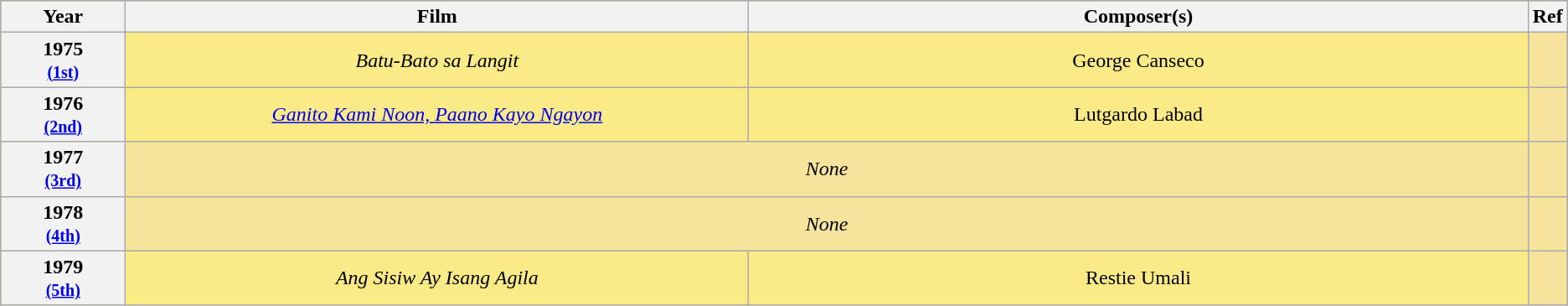<table class="wikitable" rowspan=2 border="2" cellpadding="4" style="text-align: center; background: #f6e39c">
<tr style="background:#bebebe;">
<th scope="col" style="width:8%;">Year</th>
<th scope="col" style="width:40%;">Film</th>
<th scope="col" style="width:50%;">Composer(s)</th>
<th scope="col" style="width:2%;">Ref</th>
</tr>
<tr>
<th scope="row" style="text-align:center">1975 <br><small><a href='#'>(1st)</a> </small></th>
<td style="background:#FAEB86"><em>Batu-Bato sa Langit</em></td>
<td style="background:#FAEB86">George Canseco</td>
<td></td>
</tr>
<tr>
<th scope="row" style="text-align:center">1976 <br><small><a href='#'>(2nd)</a> </small></th>
<td style="background:#FAEB86"><em><a href='#'>Ganito Kami Noon, Paano Kayo Ngayon</a></em></td>
<td style="background:#FAEB86">Lutgardo Labad</td>
<td></td>
</tr>
<tr>
<th scope="row" style="text-align:center">1977 <br><small><a href='#'>(3rd)</a> </small></th>
<td colspan=2><em>None</em></td>
<td></td>
</tr>
<tr>
<th scope="row" style="text-align:center">1978 <br><small><a href='#'>(4th)</a> </small></th>
<td colspan=2><em>None</em></td>
<td></td>
</tr>
<tr>
<th scope="row" style="text-align:center">1979 <br><small><a href='#'>(5th)</a> </small></th>
<td style="background:#FAEB86"><em>Ang Sisiw Ay Isang Agila</em></td>
<td style="background:#FAEB86">Restie Umali</td>
<td></td>
</tr>
</table>
